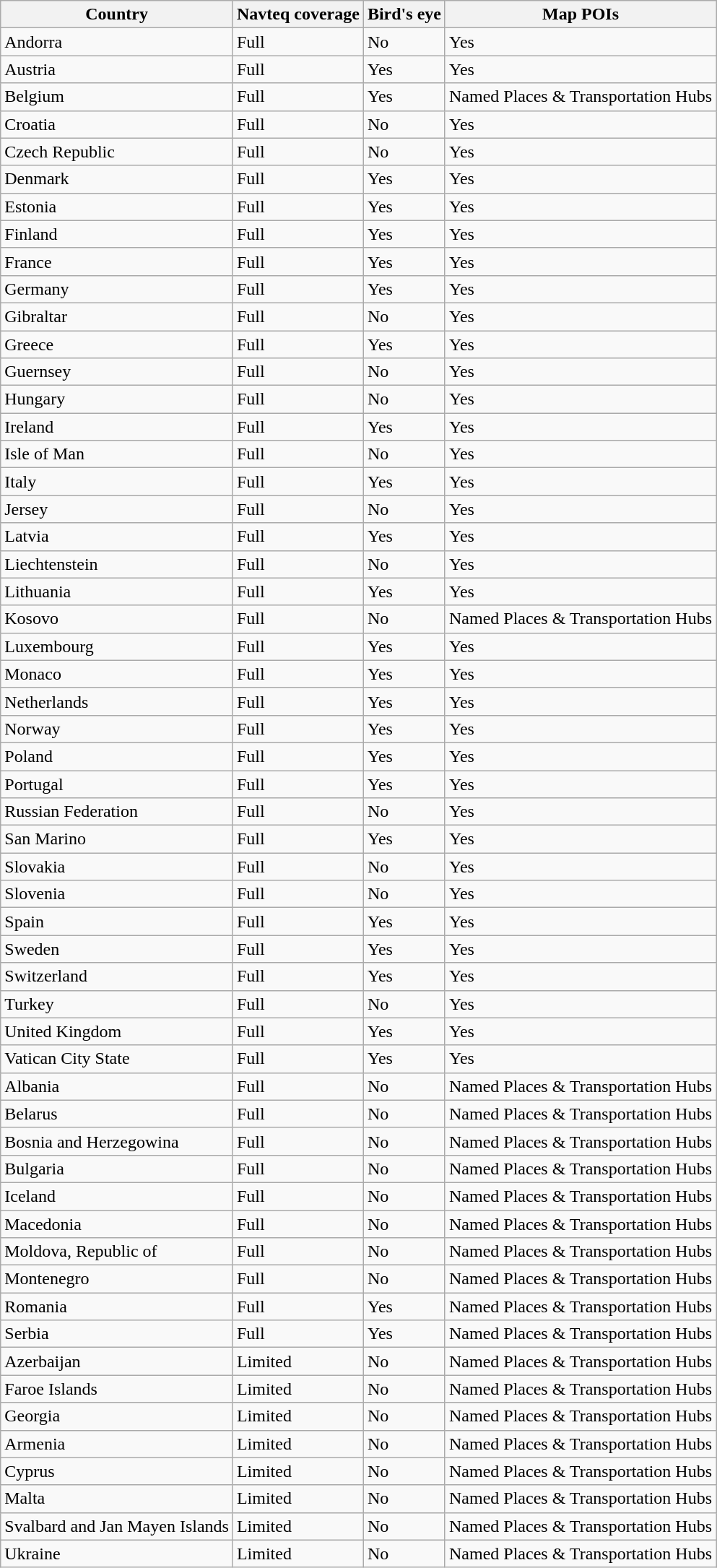<table class="wikitable">
<tr>
<th>Country</th>
<th>Navteq coverage</th>
<th>Bird's eye</th>
<th>Map POIs</th>
</tr>
<tr>
<td>Andorra</td>
<td>Full</td>
<td>No</td>
<td>Yes</td>
</tr>
<tr>
<td>Austria</td>
<td>Full</td>
<td>Yes</td>
<td>Yes</td>
</tr>
<tr>
<td>Belgium</td>
<td>Full</td>
<td>Yes</td>
<td>Named Places & Transportation Hubs</td>
</tr>
<tr>
<td>Croatia</td>
<td>Full</td>
<td>No</td>
<td>Yes</td>
</tr>
<tr>
<td>Czech Republic</td>
<td>Full</td>
<td>No</td>
<td>Yes</td>
</tr>
<tr>
<td>Denmark</td>
<td>Full</td>
<td>Yes</td>
<td>Yes</td>
</tr>
<tr>
<td>Estonia</td>
<td>Full</td>
<td>Yes</td>
<td>Yes</td>
</tr>
<tr>
<td>Finland</td>
<td>Full</td>
<td>Yes</td>
<td>Yes</td>
</tr>
<tr>
<td>France</td>
<td>Full</td>
<td>Yes</td>
<td>Yes</td>
</tr>
<tr>
<td>Germany</td>
<td>Full</td>
<td>Yes</td>
<td>Yes</td>
</tr>
<tr>
<td>Gibraltar</td>
<td>Full</td>
<td>No</td>
<td>Yes</td>
</tr>
<tr>
<td>Greece</td>
<td>Full</td>
<td>Yes</td>
<td>Yes</td>
</tr>
<tr>
<td>Guernsey</td>
<td>Full</td>
<td>No</td>
<td>Yes</td>
</tr>
<tr>
<td>Hungary</td>
<td>Full</td>
<td>No</td>
<td>Yes</td>
</tr>
<tr>
<td>Ireland</td>
<td>Full</td>
<td>Yes</td>
<td>Yes</td>
</tr>
<tr>
<td>Isle of Man</td>
<td>Full</td>
<td>No</td>
<td>Yes</td>
</tr>
<tr>
<td>Italy</td>
<td>Full</td>
<td>Yes</td>
<td>Yes</td>
</tr>
<tr>
<td>Jersey</td>
<td>Full</td>
<td>No</td>
<td>Yes</td>
</tr>
<tr>
<td>Latvia</td>
<td>Full</td>
<td>Yes</td>
<td>Yes</td>
</tr>
<tr>
<td>Liechtenstein</td>
<td>Full</td>
<td>No</td>
<td>Yes</td>
</tr>
<tr>
<td>Lithuania</td>
<td>Full</td>
<td>Yes</td>
<td>Yes</td>
</tr>
<tr>
<td>Kosovo</td>
<td>Full</td>
<td>No</td>
<td>Named Places & Transportation Hubs</td>
</tr>
<tr>
<td>Luxembourg</td>
<td>Full</td>
<td>Yes</td>
<td>Yes</td>
</tr>
<tr>
<td>Monaco</td>
<td>Full</td>
<td>Yes</td>
<td>Yes</td>
</tr>
<tr>
<td>Netherlands</td>
<td>Full</td>
<td>Yes</td>
<td>Yes</td>
</tr>
<tr>
<td>Norway</td>
<td>Full</td>
<td>Yes</td>
<td>Yes</td>
</tr>
<tr>
<td>Poland</td>
<td>Full</td>
<td>Yes</td>
<td>Yes</td>
</tr>
<tr>
<td>Portugal</td>
<td>Full</td>
<td>Yes</td>
<td>Yes</td>
</tr>
<tr>
<td>Russian Federation</td>
<td>Full</td>
<td>No</td>
<td>Yes</td>
</tr>
<tr>
<td>San Marino</td>
<td>Full</td>
<td>Yes</td>
<td>Yes</td>
</tr>
<tr>
<td>Slovakia</td>
<td>Full</td>
<td>No</td>
<td>Yes</td>
</tr>
<tr>
<td>Slovenia</td>
<td>Full</td>
<td>No</td>
<td>Yes</td>
</tr>
<tr>
<td>Spain</td>
<td>Full</td>
<td>Yes</td>
<td>Yes</td>
</tr>
<tr>
<td>Sweden</td>
<td>Full</td>
<td>Yes</td>
<td>Yes</td>
</tr>
<tr>
<td>Switzerland</td>
<td>Full</td>
<td>Yes</td>
<td>Yes</td>
</tr>
<tr>
<td>Turkey</td>
<td>Full</td>
<td>No</td>
<td>Yes</td>
</tr>
<tr>
<td>United Kingdom</td>
<td>Full</td>
<td>Yes</td>
<td>Yes</td>
</tr>
<tr>
<td>Vatican City State</td>
<td>Full</td>
<td>Yes</td>
<td>Yes</td>
</tr>
<tr>
<td>Albania</td>
<td>Full</td>
<td>No</td>
<td>Named Places & Transportation Hubs</td>
</tr>
<tr>
<td>Belarus</td>
<td>Full</td>
<td>No</td>
<td>Named Places & Transportation Hubs</td>
</tr>
<tr>
<td>Bosnia and Herzegowina</td>
<td>Full</td>
<td>No</td>
<td>Named Places & Transportation Hubs</td>
</tr>
<tr>
<td>Bulgaria</td>
<td>Full</td>
<td>No</td>
<td>Named Places & Transportation Hubs</td>
</tr>
<tr>
<td>Iceland</td>
<td>Full</td>
<td>No</td>
<td>Named Places & Transportation Hubs</td>
</tr>
<tr>
<td>Macedonia</td>
<td>Full</td>
<td>No</td>
<td>Named Places & Transportation Hubs</td>
</tr>
<tr>
<td>Moldova, Republic of</td>
<td>Full</td>
<td>No</td>
<td>Named Places & Transportation Hubs</td>
</tr>
<tr>
<td>Montenegro</td>
<td>Full</td>
<td>No</td>
<td>Named Places & Transportation Hubs</td>
</tr>
<tr>
<td>Romania</td>
<td>Full</td>
<td>Yes</td>
<td>Named Places & Transportation Hubs</td>
</tr>
<tr>
<td>Serbia</td>
<td>Full</td>
<td>Yes</td>
<td>Named Places & Transportation Hubs</td>
</tr>
<tr>
<td>Azerbaijan</td>
<td>Limited</td>
<td>No</td>
<td>Named Places & Transportation Hubs</td>
</tr>
<tr>
<td>Faroe Islands</td>
<td>Limited</td>
<td>No</td>
<td>Named Places & Transportation Hubs</td>
</tr>
<tr>
<td>Georgia</td>
<td>Limited</td>
<td>No</td>
<td>Named Places & Transportation Hubs</td>
</tr>
<tr>
<td>Armenia</td>
<td>Limited</td>
<td>No</td>
<td>Named Places & Transportation Hubs</td>
</tr>
<tr>
<td>Cyprus</td>
<td>Limited</td>
<td>No</td>
<td>Named Places & Transportation Hubs</td>
</tr>
<tr>
<td>Malta</td>
<td>Limited</td>
<td>No</td>
<td>Named Places & Transportation Hubs</td>
</tr>
<tr>
<td>Svalbard and Jan Mayen Islands</td>
<td>Limited</td>
<td>No</td>
<td>Named Places & Transportation Hubs</td>
</tr>
<tr>
<td>Ukraine</td>
<td>Limited</td>
<td>No</td>
<td>Named Places & Transportation Hubs</td>
</tr>
</table>
